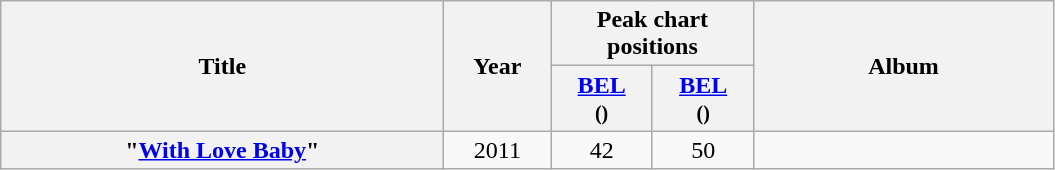<table class="wikitable plainrowheaders" style="text-align:center;">
<tr>
<th rowspan="2" scope="col" style="width:18em;">Title</th>
<th rowspan="2" scope="col" style="width:4em;">Year</th>
<th colspan="2" scope="col" style="width:8em;">Peak chart<br>positions</th>
<th rowspan="2" scope="col" style="width:12em;">Album</th>
</tr>
<tr>
<th><a href='#'>BEL</a><br><small>()</small></th>
<th><a href='#'>BEL</a><br><small>()</small></th>
</tr>
<tr>
<th scope="row">"<a href='#'>With Love Baby</a>"</th>
<td>2011</td>
<td>42</td>
<td>50</td>
<td></td>
</tr>
</table>
